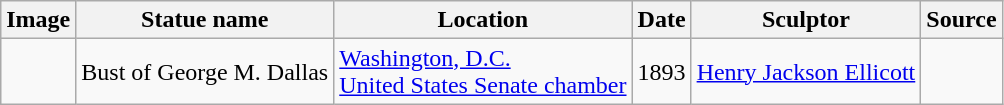<table class="wikitable sortable">
<tr>
<th scope="col" class="unsortable">Image</th>
<th scope="col">Statue name</th>
<th scope="col">Location</th>
<th scope="col">Date</th>
<th scope="col">Sculptor</th>
<th scope="col" class="unsortable">Source</th>
</tr>
<tr>
<td></td>
<td>Bust of George M. Dallas</td>
<td><a href='#'>Washington, D.C.</a><br><a href='#'>United States Senate chamber</a></td>
<td>1893</td>
<td><a href='#'>Henry Jackson Ellicott</a></td>
<td></td>
</tr>
</table>
